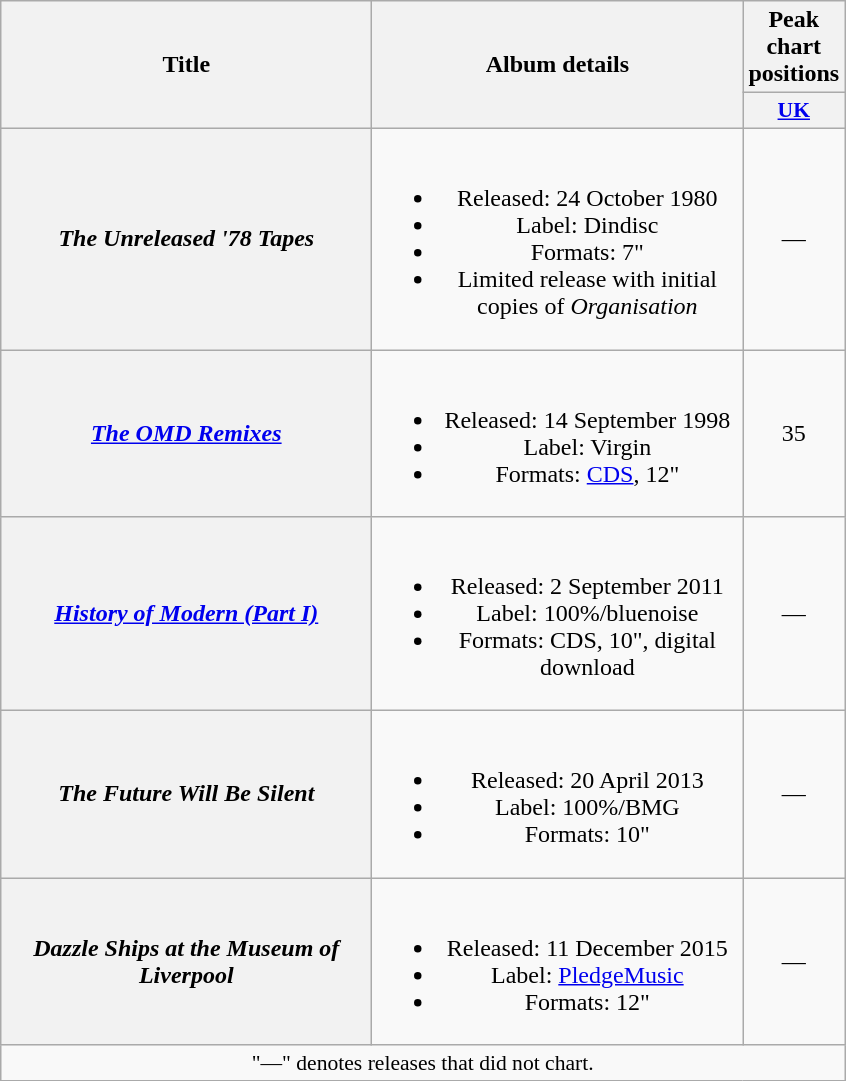<table class="wikitable plainrowheaders" style="text-align:center;">
<tr>
<th rowspan="2" scope="col" style="width:15em;">Title</th>
<th rowspan="2" scope="col" style="width:15em;">Album details</th>
<th>Peak chart positions</th>
</tr>
<tr>
<th scope="col" style="width:2em;font-size:90%;"><a href='#'>UK</a><br></th>
</tr>
<tr>
<th scope="row"><em>The Unreleased '78 Tapes</em></th>
<td><br><ul><li>Released: 24 October 1980</li><li>Label: Dindisc</li><li>Formats: 7"</li><li>Limited release with initial copies of <em>Organisation</em></li></ul></td>
<td>—</td>
</tr>
<tr>
<th scope="row"><em><a href='#'>The OMD Remixes</a></em></th>
<td><br><ul><li>Released: 14 September 1998</li><li>Label: Virgin</li><li>Formats: <a href='#'>CDS</a>, 12"</li></ul></td>
<td>35</td>
</tr>
<tr>
<th scope="row"><em><a href='#'>History of Modern (Part I)</a></em></th>
<td><br><ul><li>Released: 2 September 2011</li><li>Label: 100%/bluenoise</li><li>Formats: CDS, 10", digital download</li></ul></td>
<td>—</td>
</tr>
<tr>
<th scope="row"><em>The Future Will Be Silent</em></th>
<td><br><ul><li>Released: 20 April 2013</li><li>Label: 100%/BMG</li><li>Formats: 10"</li></ul></td>
<td>—</td>
</tr>
<tr>
<th scope="row"><em>Dazzle Ships at the Museum of Liverpool</em></th>
<td><br><ul><li>Released: 11 December 2015</li><li>Label: <a href='#'>PledgeMusic</a></li><li>Formats: 12"</li></ul></td>
<td>—</td>
</tr>
<tr>
<td colspan="3" style="font-size:90%">"—" denotes releases that did not chart.</td>
</tr>
</table>
